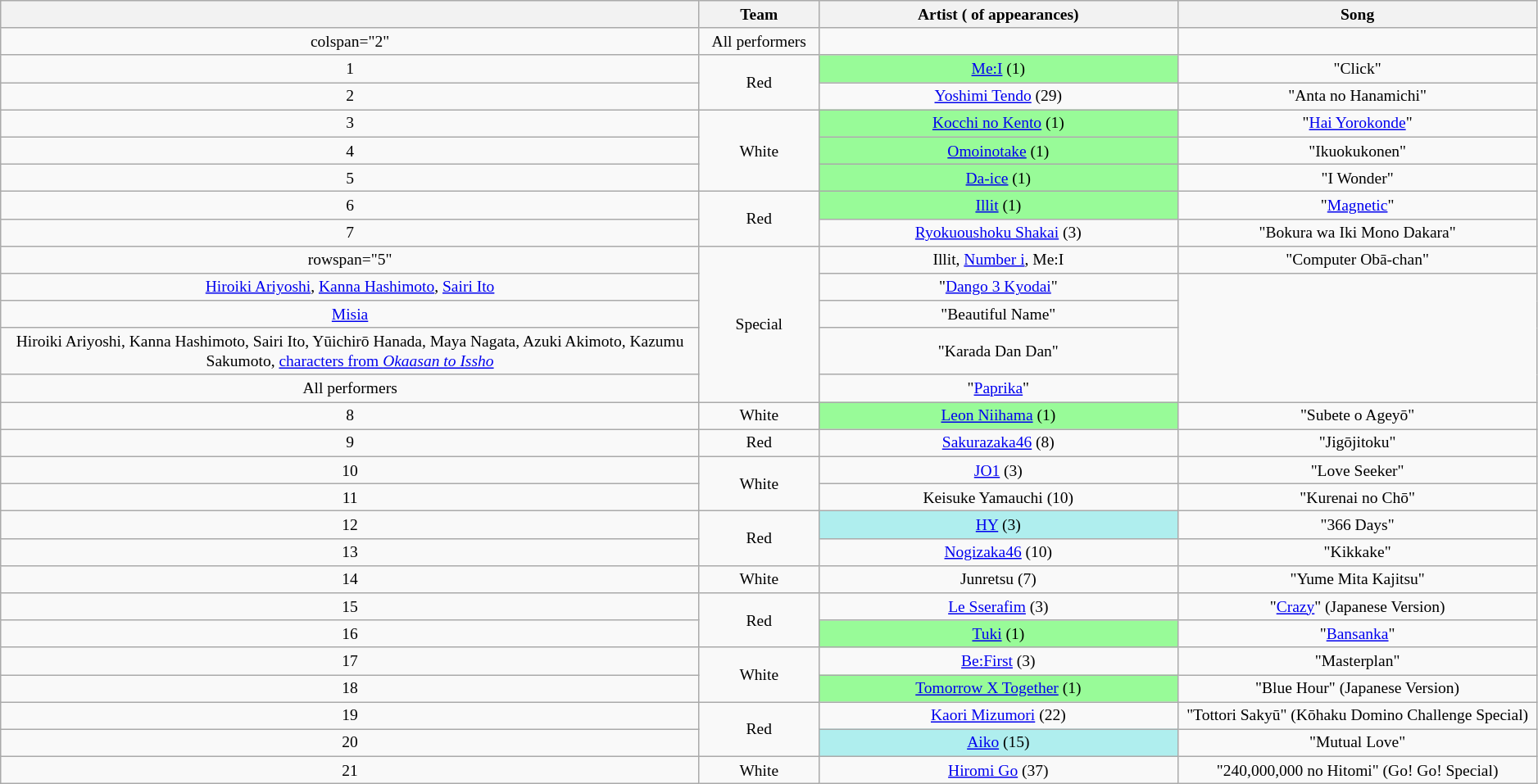<table class="wikitable sortable" style="font-size:small; text-align:center; width:75">
<tr>
<th></th>
<th style="width:7em">Team</th>
<th style="width:22em">Artist ( of appearances)</th>
<th style="width:22em">Song</th>
</tr>
<tr>
<td>colspan="2" </td>
<td>All performers</td>
<td></td>
</tr>
<tr>
<td>1</td>
<td rowspan="2">Red</td>
<td style="background:palegreen"><a href='#'>Me:I</a> (1) </td>
<td>"Click"</td>
</tr>
<tr>
<td>2</td>
<td><a href='#'>Yoshimi Tendo</a> (29)</td>
<td>"Anta no Hanamichi"</td>
</tr>
<tr>
<td>3</td>
<td rowspan="3">White</td>
<td style="background:palegreen"><a href='#'>Kocchi no Kento</a> (1) </td>
<td>"<a href='#'>Hai Yorokonde</a>"</td>
</tr>
<tr>
<td>4</td>
<td style="background:palegreen"><a href='#'>Omoinotake</a> (1) </td>
<td>"Ikuokukonen"</td>
</tr>
<tr>
<td>5</td>
<td style="background:palegreen"><a href='#'>Da-ice</a> (1) </td>
<td>"I Wonder"</td>
</tr>
<tr>
<td>6</td>
<td rowspan="2">Red</td>
<td style="background:palegreen"><a href='#'>Illit</a> (1) </td>
<td>"<a href='#'>Magnetic</a>"</td>
</tr>
<tr>
<td>7</td>
<td><a href='#'>Ryokuoushoku Shakai</a> (3)</td>
<td>"Bokura wa Iki Mono Dakara"</td>
</tr>
<tr>
<td>rowspan="5" </td>
<td rowspan="5">Special</td>
<td>Illit, <a href='#'>Number i</a>, Me:I</td>
<td>"Computer Obā-chan"</td>
</tr>
<tr>
<td><a href='#'>Hiroiki Ariyoshi</a>, <a href='#'>Kanna Hashimoto</a>, <a href='#'>Sairi Ito</a></td>
<td>"<a href='#'>Dango 3 Kyodai</a>"</td>
</tr>
<tr>
<td><a href='#'>Misia</a></td>
<td>"Beautiful Name"</td>
</tr>
<tr>
<td>Hiroiki Ariyoshi, Kanna Hashimoto, Sairi Ito, Yūichirō Hanada, Maya Nagata, Azuki Akimoto, Kazumu Sakumoto, <a href='#'>characters from <em>Okaasan to Issho</em></a></td>
<td>"Karada Dan Dan"</td>
</tr>
<tr>
<td>All performers</td>
<td>"<a href='#'>Paprika</a>"</td>
</tr>
<tr>
<td>8</td>
<td>White</td>
<td style="background:palegreen"><a href='#'>Leon Niihama</a> (1) </td>
<td>"Subete o Ageyō"</td>
</tr>
<tr>
<td>9</td>
<td>Red</td>
<td><a href='#'>Sakurazaka46</a> (8)</td>
<td>"Jigōjitoku"</td>
</tr>
<tr>
<td>10</td>
<td rowspan="2">White</td>
<td><a href='#'>JO1</a> (3)</td>
<td>"Love Seeker"</td>
</tr>
<tr>
<td>11</td>
<td>Keisuke Yamauchi (10)</td>
<td>"Kurenai no Chō"</td>
</tr>
<tr>
<td>12</td>
<td rowspan="2">Red</td>
<td style="background:paleturquoise"><a href='#'>HY</a> (3) </td>
<td>"366 Days"</td>
</tr>
<tr>
<td>13</td>
<td><a href='#'>Nogizaka46</a> (10)</td>
<td>"Kikkake"</td>
</tr>
<tr>
<td>14</td>
<td>White</td>
<td>Junretsu (7)</td>
<td>"Yume Mita Kajitsu"</td>
</tr>
<tr>
<td>15</td>
<td rowspan="2">Red</td>
<td><a href='#'>Le Sserafim</a> (3)</td>
<td>"<a href='#'>Crazy</a>" (Japanese Version)</td>
</tr>
<tr>
<td>16</td>
<td style="background:palegreen"><a href='#'>Tuki</a> (1) </td>
<td>"<a href='#'>Bansanka</a>"</td>
</tr>
<tr>
<td>17</td>
<td rowspan="2">White</td>
<td><a href='#'>Be:First</a> (3)</td>
<td>"Masterplan"</td>
</tr>
<tr>
<td>18</td>
<td style="background:palegreen"><a href='#'>Tomorrow X Together</a> (1) </td>
<td>"Blue Hour" (Japanese Version)</td>
</tr>
<tr>
<td>19</td>
<td rowspan="2">Red</td>
<td><a href='#'>Kaori Mizumori</a> (22)</td>
<td>"Tottori Sakyū" (Kōhaku Domino Challenge Special)</td>
</tr>
<tr>
<td>20</td>
<td style="background:paleturquoise"><a href='#'>Aiko</a> (15) </td>
<td>"Mutual Love"</td>
</tr>
<tr>
<td>21</td>
<td>White</td>
<td><a href='#'>Hiromi Go</a> (37)</td>
<td>"240,000,000 no Hitomi" (Go! Go! Special)</td>
</tr>
</table>
